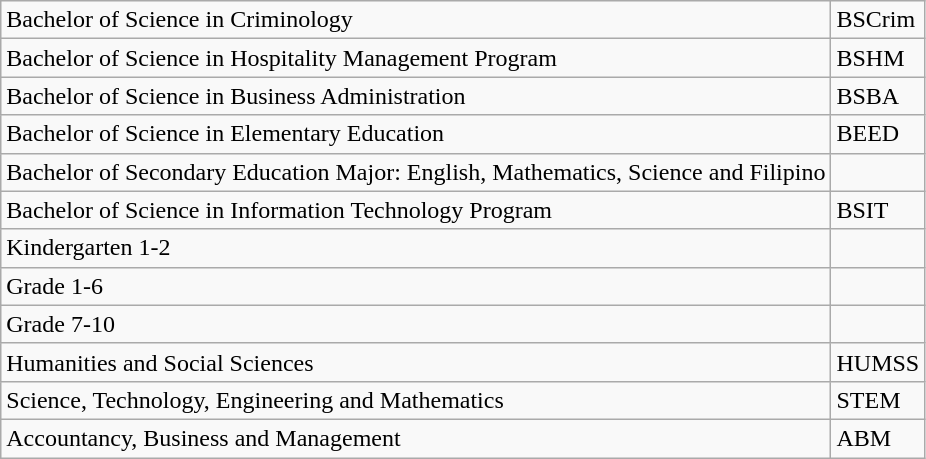<table class="wikitable">
<tr>
<td>Bachelor of Science in Criminology</td>
<td>BSCrim</td>
</tr>
<tr>
<td>Bachelor of Science in Hospitality Management Program</td>
<td>BSHM</td>
</tr>
<tr>
<td>Bachelor of Science in Business Administration</td>
<td>BSBA</td>
</tr>
<tr>
<td>Bachelor of Science in Elementary Education</td>
<td>BEED</td>
</tr>
<tr>
<td>Bachelor of Secondary Education Major: English, Mathematics, Science and Filipino</td>
<td></td>
</tr>
<tr>
<td>Bachelor of Science in Information Technology Program</td>
<td>BSIT</td>
</tr>
<tr>
<td>Kindergarten 1-2</td>
<td></td>
</tr>
<tr>
<td>Grade 1-6</td>
<td></td>
</tr>
<tr>
<td>Grade 7-10</td>
<td></td>
</tr>
<tr>
<td>Humanities and Social Sciences</td>
<td>HUMSS</td>
</tr>
<tr>
<td>Science, Technology, Engineering and Mathematics</td>
<td>STEM</td>
</tr>
<tr>
<td>Accountancy, Business and Management</td>
<td>ABM</td>
</tr>
</table>
